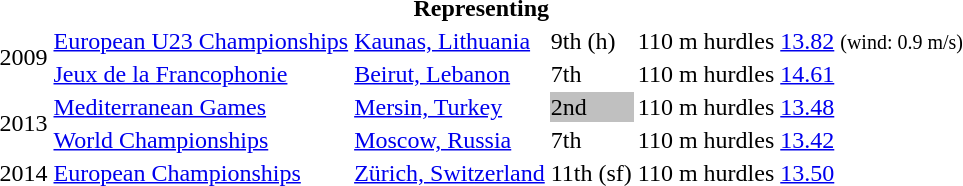<table>
<tr>
<th colspan="6">Representing </th>
</tr>
<tr>
<td rowspan=2>2009</td>
<td><a href='#'>European U23 Championships</a></td>
<td><a href='#'>Kaunas, Lithuania</a></td>
<td>9th (h)</td>
<td>110 m hurdles</td>
<td><a href='#'>13.82</a> <small>(wind: 0.9 m/s)</small></td>
</tr>
<tr>
<td><a href='#'>Jeux de la Francophonie</a></td>
<td><a href='#'>Beirut, Lebanon</a></td>
<td>7th</td>
<td>110 m hurdles</td>
<td><a href='#'>14.61</a></td>
</tr>
<tr>
<td rowspan=2>2013</td>
<td><a href='#'>Mediterranean Games</a></td>
<td><a href='#'>Mersin, Turkey</a></td>
<td bgcolor=silver>2nd</td>
<td>110 m hurdles</td>
<td><a href='#'>13.48</a></td>
</tr>
<tr>
<td><a href='#'>World Championships</a></td>
<td><a href='#'>Moscow, Russia</a></td>
<td>7th</td>
<td>110 m hurdles</td>
<td><a href='#'>13.42</a></td>
</tr>
<tr>
<td>2014</td>
<td><a href='#'>European Championships</a></td>
<td><a href='#'>Zürich, Switzerland</a></td>
<td>11th (sf)</td>
<td>110 m hurdles</td>
<td><a href='#'>13.50</a></td>
</tr>
</table>
